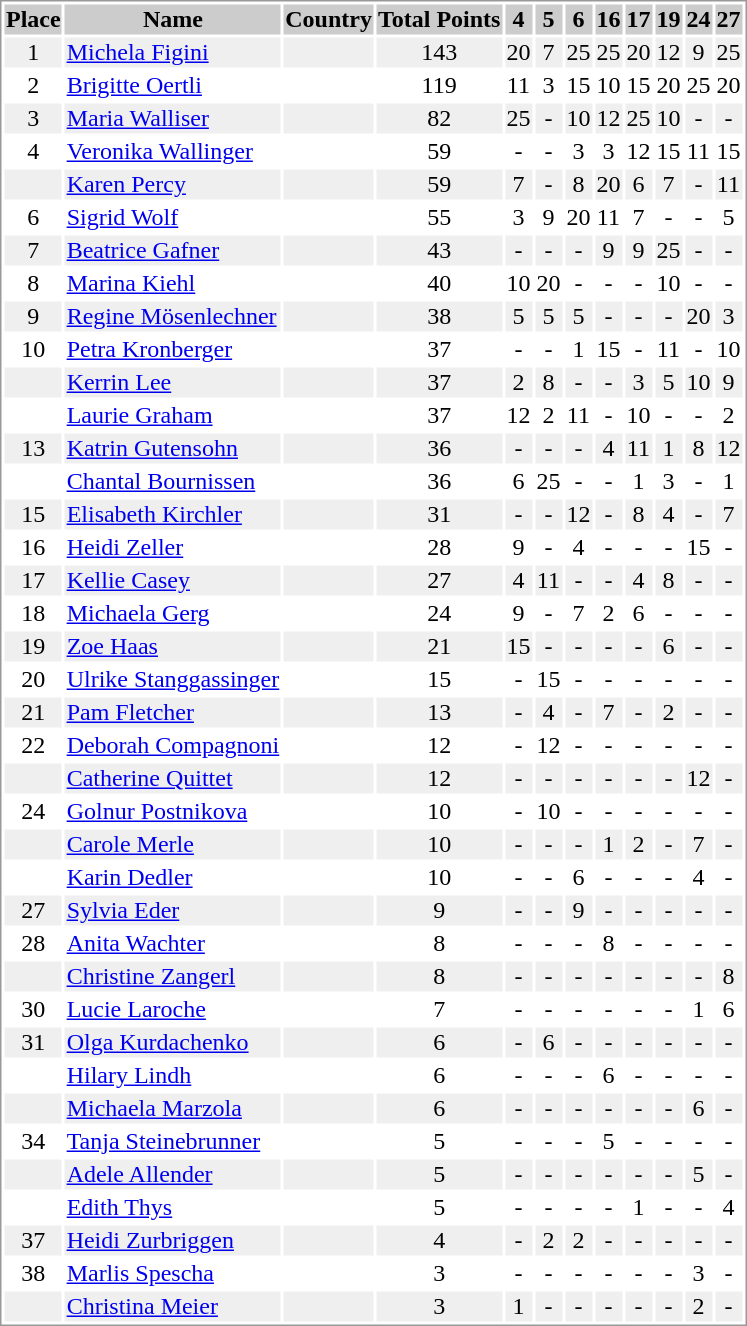<table border="0" style="border: 1px solid #999; background-color:#FFFFFF; text-align:center">
<tr align="center" bgcolor="#CCCCCC">
<th>Place</th>
<th>Name</th>
<th>Country</th>
<th>Total Points</th>
<th>4</th>
<th>5</th>
<th>6</th>
<th>16</th>
<th>17</th>
<th>19</th>
<th>24</th>
<th>27</th>
</tr>
<tr bgcolor="#EFEFEF">
<td>1</td>
<td align="left"><a href='#'>Michela Figini</a></td>
<td align="left"></td>
<td>143</td>
<td>20</td>
<td>7</td>
<td>25</td>
<td>25</td>
<td>20</td>
<td>12</td>
<td>9</td>
<td>25</td>
</tr>
<tr>
<td>2</td>
<td align="left"><a href='#'>Brigitte Oertli</a></td>
<td align="left"></td>
<td>119</td>
<td>11</td>
<td>3</td>
<td>15</td>
<td>10</td>
<td>15</td>
<td>20</td>
<td>25</td>
<td>20</td>
</tr>
<tr bgcolor="#EFEFEF">
<td>3</td>
<td align="left"><a href='#'>Maria Walliser</a></td>
<td align="left"></td>
<td>82</td>
<td>25</td>
<td>-</td>
<td>10</td>
<td>12</td>
<td>25</td>
<td>10</td>
<td>-</td>
<td>-</td>
</tr>
<tr>
<td>4</td>
<td align="left"><a href='#'>Veronika Wallinger</a></td>
<td align="left"></td>
<td>59</td>
<td>-</td>
<td>-</td>
<td>3</td>
<td>3</td>
<td>12</td>
<td>15</td>
<td>11</td>
<td>15</td>
</tr>
<tr bgcolor="#EFEFEF">
<td></td>
<td align="left"><a href='#'>Karen Percy</a></td>
<td align="left"></td>
<td>59</td>
<td>7</td>
<td>-</td>
<td>8</td>
<td>20</td>
<td>6</td>
<td>7</td>
<td>-</td>
<td>11</td>
</tr>
<tr>
<td>6</td>
<td align="left"><a href='#'>Sigrid Wolf</a></td>
<td align="left"></td>
<td>55</td>
<td>3</td>
<td>9</td>
<td>20</td>
<td>11</td>
<td>7</td>
<td>-</td>
<td>-</td>
<td>5</td>
</tr>
<tr bgcolor="#EFEFEF">
<td>7</td>
<td align="left"><a href='#'>Beatrice Gafner</a></td>
<td align="left"></td>
<td>43</td>
<td>-</td>
<td>-</td>
<td>-</td>
<td>9</td>
<td>9</td>
<td>25</td>
<td>-</td>
<td>-</td>
</tr>
<tr>
<td>8</td>
<td align="left"><a href='#'>Marina Kiehl</a></td>
<td align="left"></td>
<td>40</td>
<td>10</td>
<td>20</td>
<td>-</td>
<td>-</td>
<td>-</td>
<td>10</td>
<td>-</td>
<td>-</td>
</tr>
<tr bgcolor="#EFEFEF">
<td>9</td>
<td align="left"><a href='#'>Regine Mösenlechner</a></td>
<td align="left"></td>
<td>38</td>
<td>5</td>
<td>5</td>
<td>5</td>
<td>-</td>
<td>-</td>
<td>-</td>
<td>20</td>
<td>3</td>
</tr>
<tr>
<td>10</td>
<td align="left"><a href='#'>Petra Kronberger</a></td>
<td align="left"></td>
<td>37</td>
<td>-</td>
<td>-</td>
<td>1</td>
<td>15</td>
<td>-</td>
<td>11</td>
<td>-</td>
<td>10</td>
</tr>
<tr bgcolor="#EFEFEF">
<td></td>
<td align="left"><a href='#'>Kerrin Lee</a></td>
<td align="left"></td>
<td>37</td>
<td>2</td>
<td>8</td>
<td>-</td>
<td>-</td>
<td>3</td>
<td>5</td>
<td>10</td>
<td>9</td>
</tr>
<tr>
<td></td>
<td align="left"><a href='#'>Laurie Graham</a></td>
<td align="left"></td>
<td>37</td>
<td>12</td>
<td>2</td>
<td>11</td>
<td>-</td>
<td>10</td>
<td>-</td>
<td>-</td>
<td>2</td>
</tr>
<tr bgcolor="#EFEFEF">
<td>13</td>
<td align="left"><a href='#'>Katrin Gutensohn</a></td>
<td align="left"></td>
<td>36</td>
<td>-</td>
<td>-</td>
<td>-</td>
<td>4</td>
<td>11</td>
<td>1</td>
<td>8</td>
<td>12</td>
</tr>
<tr>
<td></td>
<td align="left"><a href='#'>Chantal Bournissen</a></td>
<td align="left"></td>
<td>36</td>
<td>6</td>
<td>25</td>
<td>-</td>
<td>-</td>
<td>1</td>
<td>3</td>
<td>-</td>
<td>1</td>
</tr>
<tr bgcolor="#EFEFEF">
<td>15</td>
<td align="left"><a href='#'>Elisabeth Kirchler</a></td>
<td align="left"></td>
<td>31</td>
<td>-</td>
<td>-</td>
<td>12</td>
<td>-</td>
<td>8</td>
<td>4</td>
<td>-</td>
<td>7</td>
</tr>
<tr>
<td>16</td>
<td align="left"><a href='#'>Heidi Zeller</a></td>
<td align="left"></td>
<td>28</td>
<td>9</td>
<td>-</td>
<td>4</td>
<td>-</td>
<td>-</td>
<td>-</td>
<td>15</td>
<td>-</td>
</tr>
<tr bgcolor="#EFEFEF">
<td>17</td>
<td align="left"><a href='#'>Kellie Casey</a></td>
<td align="left"></td>
<td>27</td>
<td>4</td>
<td>11</td>
<td>-</td>
<td>-</td>
<td>4</td>
<td>8</td>
<td>-</td>
<td>-</td>
</tr>
<tr>
<td>18</td>
<td align="left"><a href='#'>Michaela Gerg</a></td>
<td align="left"></td>
<td>24</td>
<td>9</td>
<td>-</td>
<td>7</td>
<td>2</td>
<td>6</td>
<td>-</td>
<td>-</td>
<td>-</td>
</tr>
<tr bgcolor="#EFEFEF">
<td>19</td>
<td align="left"><a href='#'>Zoe Haas</a></td>
<td align="left"></td>
<td>21</td>
<td>15</td>
<td>-</td>
<td>-</td>
<td>-</td>
<td>-</td>
<td>6</td>
<td>-</td>
<td>-</td>
</tr>
<tr>
<td>20</td>
<td align="left"><a href='#'>Ulrike Stanggassinger</a></td>
<td align="left"></td>
<td>15</td>
<td>-</td>
<td>15</td>
<td>-</td>
<td>-</td>
<td>-</td>
<td>-</td>
<td>-</td>
<td>-</td>
</tr>
<tr bgcolor="#EFEFEF">
<td>21</td>
<td align="left"><a href='#'>Pam Fletcher</a></td>
<td align="left"></td>
<td>13</td>
<td>-</td>
<td>4</td>
<td>-</td>
<td>7</td>
<td>-</td>
<td>2</td>
<td>-</td>
<td>-</td>
</tr>
<tr>
<td>22</td>
<td align="left"><a href='#'>Deborah Compagnoni</a></td>
<td align="left"></td>
<td>12</td>
<td>-</td>
<td>12</td>
<td>-</td>
<td>-</td>
<td>-</td>
<td>-</td>
<td>-</td>
<td>-</td>
</tr>
<tr bgcolor="#EFEFEF">
<td></td>
<td align="left"><a href='#'>Catherine Quittet</a></td>
<td align="left"></td>
<td>12</td>
<td>-</td>
<td>-</td>
<td>-</td>
<td>-</td>
<td>-</td>
<td>-</td>
<td>12</td>
<td>-</td>
</tr>
<tr>
<td>24</td>
<td align="left"><a href='#'>Golnur Postnikova</a></td>
<td align="left"></td>
<td>10</td>
<td>-</td>
<td>10</td>
<td>-</td>
<td>-</td>
<td>-</td>
<td>-</td>
<td>-</td>
<td>-</td>
</tr>
<tr bgcolor="#EFEFEF">
<td></td>
<td align="left"><a href='#'>Carole Merle</a></td>
<td align="left"></td>
<td>10</td>
<td>-</td>
<td>-</td>
<td>-</td>
<td>1</td>
<td>2</td>
<td>-</td>
<td>7</td>
<td>-</td>
</tr>
<tr>
<td></td>
<td align="left"><a href='#'>Karin Dedler</a></td>
<td align="left"></td>
<td>10</td>
<td>-</td>
<td>-</td>
<td>6</td>
<td>-</td>
<td>-</td>
<td>-</td>
<td>4</td>
<td>-</td>
</tr>
<tr bgcolor="#EFEFEF">
<td>27</td>
<td align="left"><a href='#'>Sylvia Eder</a></td>
<td align="left"></td>
<td>9</td>
<td>-</td>
<td>-</td>
<td>9</td>
<td>-</td>
<td>-</td>
<td>-</td>
<td>-</td>
<td>-</td>
</tr>
<tr>
<td>28</td>
<td align="left"><a href='#'>Anita Wachter</a></td>
<td align="left"></td>
<td>8</td>
<td>-</td>
<td>-</td>
<td>-</td>
<td>8</td>
<td>-</td>
<td>-</td>
<td>-</td>
<td>-</td>
</tr>
<tr bgcolor="#EFEFEF">
<td></td>
<td align="left"><a href='#'>Christine Zangerl</a></td>
<td align="left"></td>
<td>8</td>
<td>-</td>
<td>-</td>
<td>-</td>
<td>-</td>
<td>-</td>
<td>-</td>
<td>-</td>
<td>8</td>
</tr>
<tr>
<td>30</td>
<td align="left"><a href='#'>Lucie Laroche</a></td>
<td align="left"></td>
<td>7</td>
<td>-</td>
<td>-</td>
<td>-</td>
<td>-</td>
<td>-</td>
<td>-</td>
<td>1</td>
<td>6</td>
</tr>
<tr bgcolor="#EFEFEF">
<td>31</td>
<td align="left"><a href='#'>Olga Kurdachenko</a></td>
<td align="left"></td>
<td>6</td>
<td>-</td>
<td>6</td>
<td>-</td>
<td>-</td>
<td>-</td>
<td>-</td>
<td>-</td>
<td>-</td>
</tr>
<tr>
<td></td>
<td align="left"><a href='#'>Hilary Lindh</a></td>
<td align="left"></td>
<td>6</td>
<td>-</td>
<td>-</td>
<td>-</td>
<td>6</td>
<td>-</td>
<td>-</td>
<td>-</td>
<td>-</td>
</tr>
<tr bgcolor="#EFEFEF">
<td></td>
<td align="left"><a href='#'>Michaela Marzola</a></td>
<td align="left"></td>
<td>6</td>
<td>-</td>
<td>-</td>
<td>-</td>
<td>-</td>
<td>-</td>
<td>-</td>
<td>6</td>
<td>-</td>
</tr>
<tr>
<td>34</td>
<td align="left"><a href='#'>Tanja Steinebrunner</a></td>
<td align="left"></td>
<td>5</td>
<td>-</td>
<td>-</td>
<td>-</td>
<td>5</td>
<td>-</td>
<td>-</td>
<td>-</td>
<td>-</td>
</tr>
<tr bgcolor="#EFEFEF">
<td></td>
<td align="left"><a href='#'>Adele Allender</a></td>
<td align="left"></td>
<td>5</td>
<td>-</td>
<td>-</td>
<td>-</td>
<td>-</td>
<td>-</td>
<td>-</td>
<td>5</td>
<td>-</td>
</tr>
<tr>
<td></td>
<td align="left"><a href='#'>Edith Thys</a></td>
<td align="left"></td>
<td>5</td>
<td>-</td>
<td>-</td>
<td>-</td>
<td>-</td>
<td>1</td>
<td>-</td>
<td>-</td>
<td>4</td>
</tr>
<tr bgcolor="#EFEFEF">
<td>37</td>
<td align="left"><a href='#'>Heidi Zurbriggen</a></td>
<td align="left"></td>
<td>4</td>
<td>-</td>
<td>2</td>
<td>2</td>
<td>-</td>
<td>-</td>
<td>-</td>
<td>-</td>
<td>-</td>
</tr>
<tr>
<td>38</td>
<td align="left"><a href='#'>Marlis Spescha</a></td>
<td align="left"></td>
<td>3</td>
<td>-</td>
<td>-</td>
<td>-</td>
<td>-</td>
<td>-</td>
<td>-</td>
<td>3</td>
<td>-</td>
</tr>
<tr bgcolor="#EFEFEF">
<td></td>
<td align="left"><a href='#'>Christina Meier</a></td>
<td align="left"></td>
<td>3</td>
<td>1</td>
<td>-</td>
<td>-</td>
<td>-</td>
<td>-</td>
<td>-</td>
<td>2</td>
<td>-</td>
</tr>
</table>
